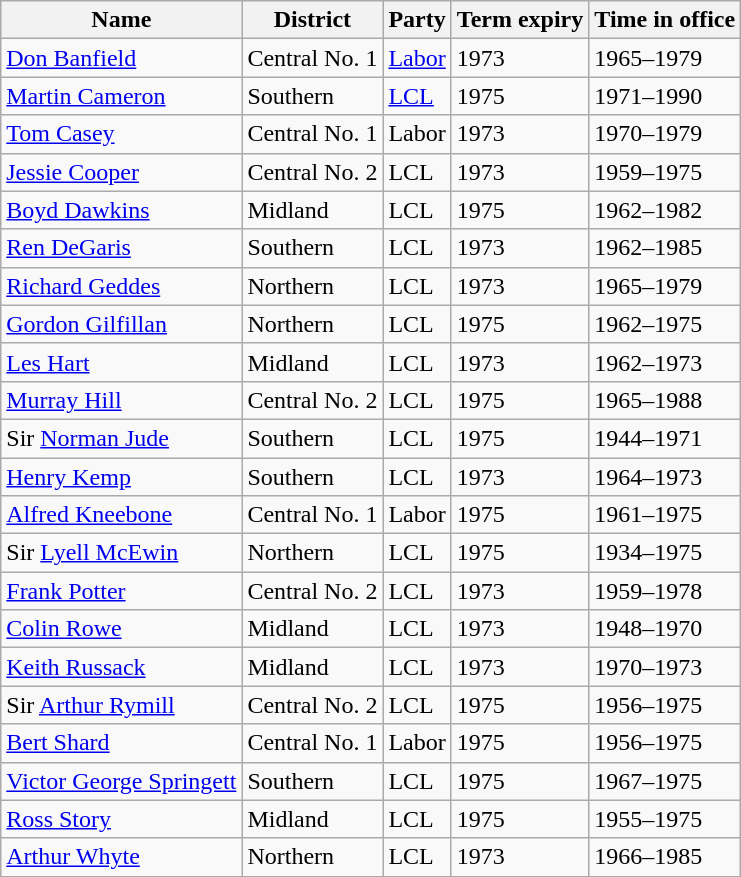<table class="wikitable sortable">
<tr>
<th>Name</th>
<th>District</th>
<th>Party</th>
<th>Term expiry</th>
<th>Time in office</th>
</tr>
<tr>
<td><a href='#'>Don Banfield</a></td>
<td>Central No. 1</td>
<td><a href='#'>Labor</a></td>
<td>1973</td>
<td>1965–1979</td>
</tr>
<tr>
<td><a href='#'>Martin Cameron</a> </td>
<td>Southern</td>
<td><a href='#'>LCL</a></td>
<td>1975</td>
<td>1971–1990</td>
</tr>
<tr>
<td><a href='#'>Tom Casey</a></td>
<td>Central No. 1</td>
<td>Labor</td>
<td>1973</td>
<td>1970–1979</td>
</tr>
<tr>
<td><a href='#'>Jessie Cooper</a></td>
<td>Central No. 2</td>
<td>LCL</td>
<td>1973</td>
<td>1959–1975</td>
</tr>
<tr>
<td><a href='#'>Boyd Dawkins</a></td>
<td>Midland</td>
<td>LCL</td>
<td>1975</td>
<td>1962–1982</td>
</tr>
<tr>
<td><a href='#'>Ren DeGaris</a></td>
<td>Southern</td>
<td>LCL</td>
<td>1973</td>
<td>1962–1985</td>
</tr>
<tr>
<td><a href='#'>Richard Geddes</a></td>
<td>Northern</td>
<td>LCL</td>
<td>1973</td>
<td>1965–1979</td>
</tr>
<tr>
<td><a href='#'>Gordon Gilfillan</a></td>
<td>Northern</td>
<td>LCL</td>
<td>1975</td>
<td>1962–1975</td>
</tr>
<tr>
<td><a href='#'>Les Hart</a></td>
<td>Midland</td>
<td>LCL</td>
<td>1973</td>
<td>1962–1973</td>
</tr>
<tr>
<td><a href='#'>Murray Hill</a></td>
<td>Central No. 2</td>
<td>LCL</td>
<td>1975</td>
<td>1965–1988</td>
</tr>
<tr>
<td>Sir <a href='#'>Norman Jude</a> </td>
<td>Southern</td>
<td>LCL</td>
<td>1975</td>
<td>1944–1971</td>
</tr>
<tr>
<td><a href='#'>Henry Kemp</a></td>
<td>Southern</td>
<td>LCL</td>
<td>1973</td>
<td>1964–1973</td>
</tr>
<tr>
<td><a href='#'>Alfred Kneebone</a></td>
<td>Central No. 1</td>
<td>Labor</td>
<td>1975</td>
<td>1961–1975</td>
</tr>
<tr>
<td>Sir <a href='#'>Lyell McEwin</a></td>
<td>Northern</td>
<td>LCL</td>
<td>1975</td>
<td>1934–1975</td>
</tr>
<tr>
<td><a href='#'>Frank Potter</a></td>
<td>Central No. 2</td>
<td>LCL</td>
<td>1973</td>
<td>1959–1978</td>
</tr>
<tr>
<td><a href='#'>Colin Rowe</a> </td>
<td>Midland</td>
<td>LCL</td>
<td>1973</td>
<td>1948–1970</td>
</tr>
<tr>
<td><a href='#'>Keith Russack</a> </td>
<td>Midland</td>
<td>LCL</td>
<td>1973</td>
<td>1970–1973</td>
</tr>
<tr>
<td>Sir <a href='#'>Arthur Rymill</a></td>
<td>Central No. 2</td>
<td>LCL</td>
<td>1975</td>
<td>1956–1975</td>
</tr>
<tr>
<td><a href='#'>Bert Shard</a></td>
<td>Central No. 1</td>
<td>Labor</td>
<td>1975</td>
<td>1956–1975</td>
</tr>
<tr>
<td><a href='#'>Victor George Springett</a></td>
<td>Southern</td>
<td>LCL</td>
<td>1975</td>
<td>1967–1975</td>
</tr>
<tr>
<td><a href='#'>Ross Story</a></td>
<td>Midland</td>
<td>LCL</td>
<td>1975</td>
<td>1955–1975</td>
</tr>
<tr>
<td><a href='#'>Arthur Whyte</a></td>
<td>Northern</td>
<td>LCL</td>
<td>1973</td>
<td>1966–1985</td>
</tr>
</table>
